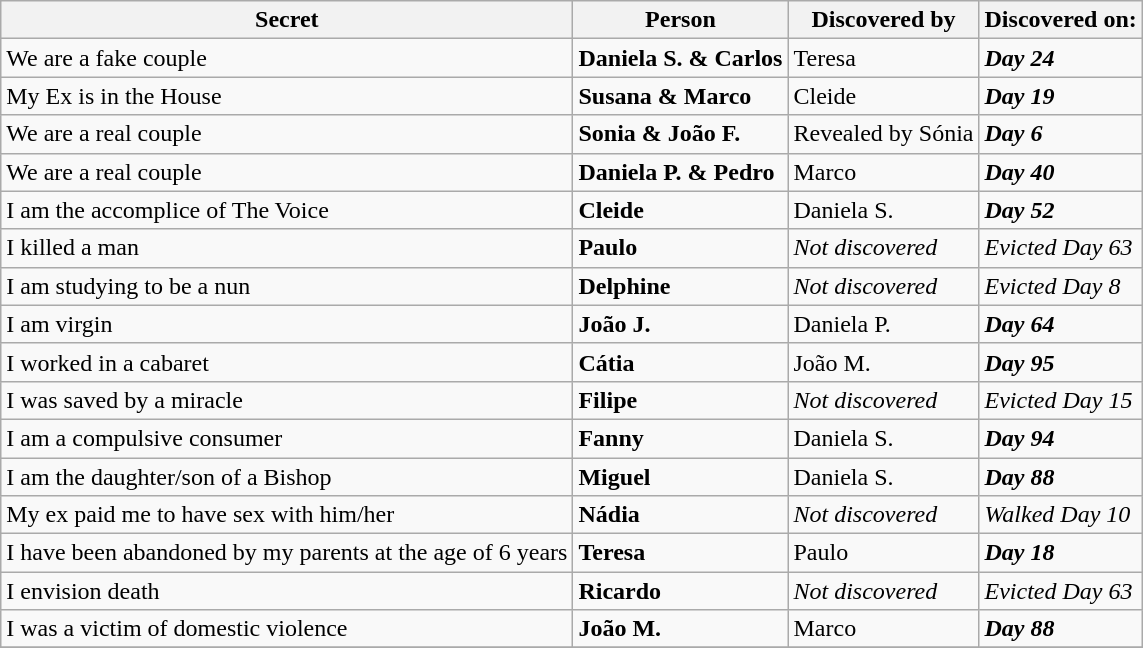<table class="wikitable">
<tr>
<th>Secret</th>
<th>Person</th>
<th>Discovered by</th>
<th>Discovered on:</th>
</tr>
<tr>
<td>We are a fake couple</td>
<td><strong>Daniela S. & Carlos</strong></td>
<td>Teresa</td>
<td><strong><em>Day 24</em></strong></td>
</tr>
<tr>
<td>My Ex is in the House</td>
<td><strong>Susana & Marco</strong></td>
<td>Cleide</td>
<td><strong><em>Day 19</em></strong></td>
</tr>
<tr>
<td>We are a real couple</td>
<td><strong>Sonia & João F.</strong></td>
<td>Revealed by Sónia</td>
<td><strong><em>Day 6</em></strong></td>
</tr>
<tr>
<td>We are a real couple</td>
<td><strong>Daniela P. & Pedro</strong></td>
<td>Marco</td>
<td><strong><em>Day 40</em></strong></td>
</tr>
<tr>
<td>I am the accomplice of The Voice</td>
<td><strong>Cleide</strong></td>
<td>Daniela S.</td>
<td><strong><em>Day 52</em></strong></td>
</tr>
<tr>
<td>I killed a man</td>
<td><strong>Paulo</strong></td>
<td><em>Not discovered</em></td>
<td><em>Evicted Day 63</em></td>
</tr>
<tr>
<td>I am studying to be a nun</td>
<td><strong>Delphine</strong></td>
<td><em>Not discovered</em></td>
<td><em>Evicted Day 8</em></td>
</tr>
<tr>
<td>I am virgin</td>
<td><strong>João J.</strong></td>
<td>Daniela P.</td>
<td><strong><em>Day 64</em></strong></td>
</tr>
<tr>
<td>I worked in a cabaret</td>
<td><strong>Cátia</strong></td>
<td>João M.</td>
<td><strong><em>Day 95</em></strong></td>
</tr>
<tr>
<td>I was saved by a miracle</td>
<td><strong>Filipe</strong></td>
<td><em>Not discovered</em></td>
<td><em>Evicted Day 15</em></td>
</tr>
<tr>
<td>I am a compulsive consumer</td>
<td><strong>Fanny</strong></td>
<td>Daniela S.</td>
<td><strong><em>Day 94</em></strong></td>
</tr>
<tr>
<td>I am the daughter/son of a Bishop</td>
<td><strong>Miguel</strong></td>
<td>Daniela S.</td>
<td><strong><em>Day 88</em></strong></td>
</tr>
<tr>
<td>My ex paid me to have sex with him/her</td>
<td><strong>Nádia</strong></td>
<td><em>Not discovered</em></td>
<td><em>Walked Day 10</em></td>
</tr>
<tr>
<td>I have been abandoned by my parents at the age of 6 years</td>
<td><strong>Teresa</strong></td>
<td>Paulo</td>
<td><strong><em>Day 18</em></strong></td>
</tr>
<tr>
<td>I envision death</td>
<td><strong>Ricardo</strong></td>
<td><em>Not discovered</em></td>
<td><em>Evicted Day 63</em></td>
</tr>
<tr>
<td>I was a victim of domestic violence</td>
<td><strong>João M.</strong></td>
<td>Marco</td>
<td><strong><em>Day 88</em></strong></td>
</tr>
<tr>
</tr>
</table>
